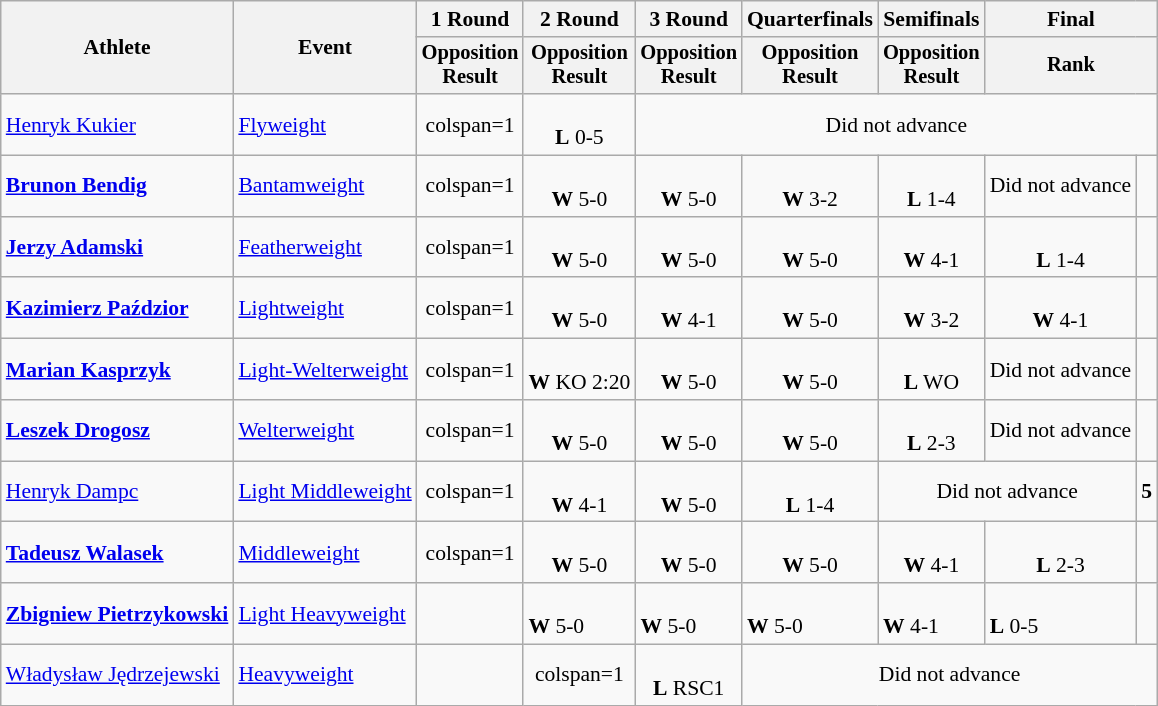<table class="wikitable" style="font-size:90%">
<tr>
<th rowspan="2">Athlete</th>
<th rowspan="2">Event</th>
<th>1 Round</th>
<th>2 Round</th>
<th>3 Round</th>
<th>Quarterfinals</th>
<th>Semifinals</th>
<th colspan=2>Final</th>
</tr>
<tr style="font-size:95%">
<th>Opposition<br>Result</th>
<th>Opposition<br>Result</th>
<th>Opposition<br>Result</th>
<th>Opposition<br>Result</th>
<th>Opposition<br>Result</th>
<th colspan=2>Rank</th>
</tr>
<tr align=center>
<td align=left><a href='#'>Henryk Kukier</a></td>
<td align=left><a href='#'>Flyweight</a></td>
<td>colspan=1 </td>
<td><br><strong>L</strong> 0-5</td>
<td colspan=5>Did not advance</td>
</tr>
<tr align=center>
<td align=left><strong><a href='#'>Brunon Bendig</a></strong></td>
<td align=left><a href='#'>Bantamweight</a></td>
<td>colspan=1 </td>
<td><br><strong>W</strong> 5-0</td>
<td><br><strong>W</strong> 5-0</td>
<td><br><strong>W</strong> 3-2</td>
<td><br><strong>L</strong> 1-4</td>
<td colspan=1>Did not advance</td>
<td></td>
</tr>
<tr align=center>
<td align=left><strong><a href='#'>Jerzy Adamski</a></strong></td>
<td align=left><a href='#'>Featherweight</a></td>
<td>colspan=1 </td>
<td><br><strong>W</strong> 5-0</td>
<td><br><strong>W</strong> 5-0</td>
<td><br><strong>W</strong> 5-0</td>
<td><br><strong>W</strong> 4-1</td>
<td><br><strong>L</strong> 1-4</td>
<td></td>
</tr>
<tr align=center>
<td align=left><strong><a href='#'>Kazimierz Paździor</a></strong></td>
<td align=left><a href='#'>Lightweight</a></td>
<td>colspan=1 </td>
<td><br><strong>W</strong> 5-0</td>
<td><br><strong>W</strong> 4-1</td>
<td><br><strong>W</strong> 5-0</td>
<td><br><strong>W</strong> 3-2</td>
<td><br><strong>W</strong> 4-1</td>
<td></td>
</tr>
<tr align=center>
<td align=left><strong><a href='#'>Marian Kasprzyk</a></strong></td>
<td align=left><a href='#'>Light-Welterweight</a></td>
<td>colspan=1 </td>
<td><br><strong>W</strong> KO 2:20</td>
<td><br><strong>W</strong> 5-0</td>
<td><br><strong>W</strong> 5-0</td>
<td><br><strong>L</strong> WO</td>
<td colspan=1>Did not advance</td>
<td></td>
</tr>
<tr align=center>
<td align=left><strong><a href='#'>Leszek Drogosz</a></strong></td>
<td align=left><a href='#'>Welterweight</a></td>
<td>colspan=1 </td>
<td><br><strong>W</strong> 5-0</td>
<td><br><strong>W</strong> 5-0</td>
<td><br><strong>W</strong> 5-0</td>
<td><br><strong>L</strong> 2-3</td>
<td colspan=1>Did not advance</td>
<td></td>
</tr>
<tr align=center>
<td align=left><a href='#'>Henryk Dampc</a></td>
<td align=left><a href='#'>Light Middleweight</a></td>
<td>colspan=1 </td>
<td><br><strong>W</strong> 4-1</td>
<td><br><strong>W</strong> 5-0</td>
<td><br><strong>L</strong> 1-4</td>
<td colspan=2>Did not advance</td>
<td><strong>5</strong></td>
</tr>
<tr align=center>
<td align=left><strong><a href='#'>Tadeusz Walasek</a></strong></td>
<td align=left><a href='#'>Middleweight</a></td>
<td>colspan=1 </td>
<td><br><strong>W</strong> 5-0</td>
<td><br><strong>W</strong> 5-0</td>
<td><br><strong>W</strong> 5-0</td>
<td><br><strong>W</strong> 4-1</td>
<td><br><strong>L</strong> 2-3</td>
<td></td>
</tr>
<tr align=enter>
<td align=left><strong><a href='#'>Zbigniew Pietrzykowski</a></strong></td>
<td align=left><a href='#'>Light Heavyweight</a></td>
<td></td>
<td><br><strong>W</strong> 5-0</td>
<td><br><strong>W</strong> 5-0</td>
<td><br><strong>W</strong> 5-0</td>
<td><br><strong>W</strong> 4-1</td>
<td><br><strong>L</strong> 0-5</td>
<td></td>
</tr>
<tr align=center>
<td align=left><a href='#'>Władysław Jędrzejewski</a></td>
<td align=left><a href='#'>Heavyweight</a></td>
<td></td>
<td>colspan=1 </td>
<td><br><strong>L</strong> RSC1</td>
<td colspan=4>Did not advance</td>
</tr>
</table>
